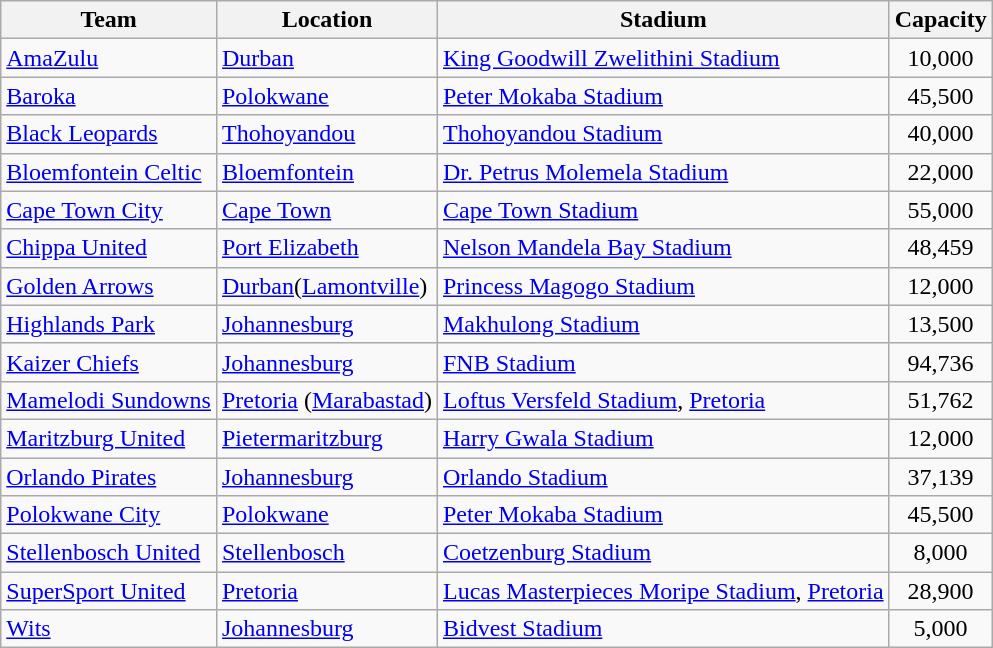<table class="wikitable sortable">
<tr>
<th>Team</th>
<th>Location</th>
<th>Stadium</th>
<th>Capacity</th>
</tr>
<tr>
<td><a href='#'>AmaZulu</a></td>
<td><a href='#'>Durban</a> </td>
<td><a href='#'>King Goodwill Zwelithini Stadium</a></td>
<td align="center">10,000</td>
</tr>
<tr>
<td><a href='#'>Baroka</a></td>
<td><a href='#'>Polokwane</a></td>
<td><a href='#'>Peter Mokaba Stadium</a></td>
<td align="center">45,500</td>
</tr>
<tr>
<td><a href='#'>Black Leopards</a></td>
<td><a href='#'>Thohoyandou</a></td>
<td><a href='#'>Thohoyandou Stadium</a></td>
<td align="center">40,000</td>
</tr>
<tr>
<td><a href='#'>Bloemfontein Celtic</a></td>
<td><a href='#'>Bloemfontein</a></td>
<td><a href='#'>Dr. Petrus Molemela Stadium</a></td>
<td align="center">22,000</td>
</tr>
<tr>
<td><a href='#'>Cape Town City</a></td>
<td><a href='#'>Cape Town</a> </td>
<td><a href='#'>Cape Town Stadium</a></td>
<td align="center">55,000</td>
</tr>
<tr>
<td><a href='#'>Chippa United</a></td>
<td><a href='#'>Port Elizabeth</a></td>
<td><a href='#'>Nelson Mandela Bay Stadium</a></td>
<td align="center">48,459</td>
</tr>
<tr>
<td><a href='#'>Golden Arrows</a></td>
<td><a href='#'>Durban</a>(<a href='#'>Lamontville</a>)</td>
<td><a href='#'>Princess Magogo Stadium</a></td>
<td align="center">12,000</td>
</tr>
<tr>
<td><a href='#'>Highlands Park</a></td>
<td><a href='#'>Johannesburg</a></td>
<td><a href='#'>Makhulong Stadium</a></td>
<td align="center">13,500</td>
</tr>
<tr>
<td><a href='#'>Kaizer Chiefs</a></td>
<td><a href='#'>Johannesburg</a> </td>
<td><a href='#'>FNB Stadium</a></td>
<td align="center">94,736</td>
</tr>
<tr>
<td><a href='#'>Mamelodi Sundowns</a></td>
<td><a href='#'>Pretoria</a> (<a href='#'>Marabastad</a>)</td>
<td><a href='#'>Loftus Versfeld Stadium</a>, <a href='#'>Pretoria</a></td>
<td align="center">51,762</td>
</tr>
<tr>
<td><a href='#'>Maritzburg United</a></td>
<td><a href='#'>Pietermaritzburg</a></td>
<td><a href='#'>Harry Gwala Stadium</a></td>
<td align="center">12,000</td>
</tr>
<tr>
<td><a href='#'>Orlando Pirates</a></td>
<td><a href='#'>Johannesburg</a> </td>
<td><a href='#'>Orlando Stadium</a></td>
<td align="center">37,139</td>
</tr>
<tr>
<td><a href='#'>Polokwane City</a></td>
<td><a href='#'>Polokwane</a></td>
<td><a href='#'>Peter Mokaba Stadium</a></td>
<td align="center">45,500</td>
</tr>
<tr>
<td><a href='#'>Stellenbosch United</a></td>
<td><a href='#'>Stellenbosch</a></td>
<td><a href='#'>Coetzenburg Stadium</a></td>
<td align="center">8,000</td>
</tr>
<tr>
<td><a href='#'>SuperSport United</a></td>
<td><a href='#'>Pretoria</a></td>
<td><a href='#'>Lucas Masterpieces Moripe Stadium</a>, <a href='#'>Pretoria</a></td>
<td align="center">28,900</td>
</tr>
<tr>
<td><a href='#'>Wits</a></td>
<td><a href='#'>Johannesburg</a> </td>
<td><a href='#'>Bidvest Stadium</a></td>
<td align="center">5,000</td>
</tr>
</table>
